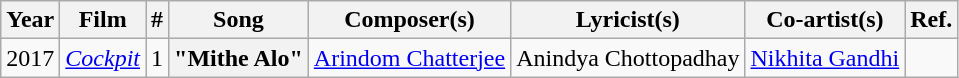<table class="wikitable plainrowheaders">
<tr>
<th scope="col">Year</th>
<th scope="col">Film</th>
<th>#</th>
<th scope="col">Song</th>
<th scope="col">Composer(s)</th>
<th scope="col">Lyricist(s)</th>
<th scope="col">Co-artist(s)</th>
<th scope="col">Ref.</th>
</tr>
<tr>
<td>2017</td>
<td><em><a href='#'>Cockpit</a></em></td>
<td>1</td>
<th scope="row">"Mithe Alo"</th>
<td><a href='#'>Arindom Chatterjee</a></td>
<td>Anindya Chottopadhay</td>
<td><a href='#'>Nikhita Gandhi</a></td>
<td></td>
</tr>
</table>
